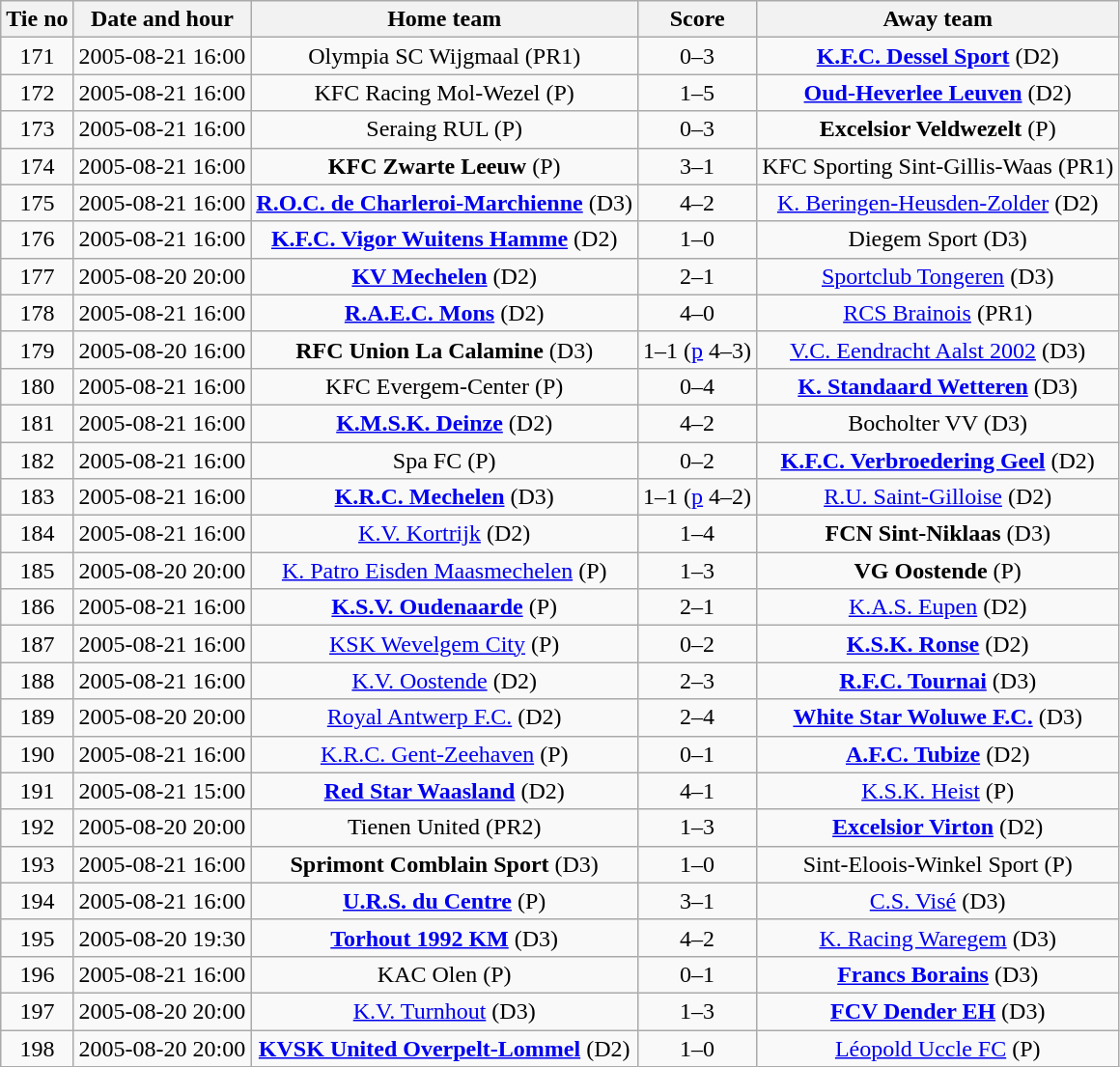<table class="wikitable" style="text-align: center">
<tr>
<th>Tie no</th>
<th>Date and hour</th>
<th>Home team</th>
<th>Score</th>
<th>Away team</th>
</tr>
<tr>
<td>171</td>
<td>2005-08-21 16:00</td>
<td>Olympia SC Wijgmaal (PR1)</td>
<td>0–3</td>
<td><strong><a href='#'>K.F.C. Dessel Sport</a></strong> (D2)</td>
</tr>
<tr>
<td>172</td>
<td>2005-08-21 16:00</td>
<td>KFC Racing Mol-Wezel (P)</td>
<td>1–5</td>
<td><strong><a href='#'>Oud-Heverlee Leuven</a></strong> (D2)</td>
</tr>
<tr>
<td>173</td>
<td>2005-08-21 16:00</td>
<td>Seraing RUL (P)</td>
<td>0–3</td>
<td><strong>Excelsior Veldwezelt</strong> (P)</td>
</tr>
<tr>
<td>174</td>
<td>2005-08-21 16:00</td>
<td><strong>KFC Zwarte Leeuw</strong> (P)</td>
<td>3–1</td>
<td>KFC Sporting Sint-Gillis-Waas (PR1)</td>
</tr>
<tr>
<td>175</td>
<td>2005-08-21 16:00</td>
<td><strong><a href='#'>R.O.C. de Charleroi-Marchienne</a></strong> (D3)</td>
<td>4–2</td>
<td><a href='#'>K. Beringen-Heusden-Zolder</a> (D2)</td>
</tr>
<tr>
<td>176</td>
<td>2005-08-21 16:00</td>
<td><strong><a href='#'>K.F.C. Vigor Wuitens Hamme</a></strong> (D2)</td>
<td>1–0</td>
<td>Diegem Sport (D3)</td>
</tr>
<tr>
<td>177</td>
<td>2005-08-20 20:00</td>
<td><strong><a href='#'>KV Mechelen</a></strong> (D2)</td>
<td>2–1</td>
<td><a href='#'>Sportclub Tongeren</a> (D3)</td>
</tr>
<tr>
<td>178</td>
<td>2005-08-21 16:00</td>
<td><strong><a href='#'>R.A.E.C. Mons</a></strong> (D2)</td>
<td>4–0</td>
<td><a href='#'>RCS Brainois</a> (PR1)</td>
</tr>
<tr>
<td>179</td>
<td>2005-08-20 16:00</td>
<td><strong>RFC Union La Calamine</strong> (D3)</td>
<td>1–1 (<a href='#'>p</a> 4–3)</td>
<td><a href='#'>V.C. Eendracht Aalst 2002</a> (D3)</td>
</tr>
<tr>
<td>180</td>
<td>2005-08-21 16:00</td>
<td>KFC Evergem-Center (P)</td>
<td>0–4</td>
<td><strong><a href='#'>K. Standaard Wetteren</a></strong> (D3)</td>
</tr>
<tr>
<td>181</td>
<td>2005-08-21 16:00</td>
<td><strong><a href='#'>K.M.S.K. Deinze</a></strong> (D2)</td>
<td>4–2</td>
<td>Bocholter VV (D3)</td>
</tr>
<tr>
<td>182</td>
<td>2005-08-21 16:00</td>
<td>Spa FC (P)</td>
<td>0–2</td>
<td><strong><a href='#'>K.F.C. Verbroedering Geel</a></strong> (D2)</td>
</tr>
<tr>
<td>183</td>
<td>2005-08-21 16:00</td>
<td><strong><a href='#'>K.R.C. Mechelen</a></strong> (D3)</td>
<td>1–1 (<a href='#'>p</a> 4–2)</td>
<td><a href='#'>R.U. Saint-Gilloise</a> (D2)</td>
</tr>
<tr>
<td>184</td>
<td>2005-08-21 16:00</td>
<td><a href='#'>K.V. Kortrijk</a> (D2)</td>
<td>1–4</td>
<td><strong>FCN Sint-Niklaas</strong> (D3)</td>
</tr>
<tr>
<td>185</td>
<td>2005-08-20 20:00</td>
<td><a href='#'>K. Patro Eisden Maasmechelen</a> (P)</td>
<td>1–3</td>
<td><strong>VG Oostende</strong> (P)</td>
</tr>
<tr>
<td>186</td>
<td>2005-08-21 16:00</td>
<td><strong><a href='#'>K.S.V. Oudenaarde</a></strong> (P)</td>
<td>2–1</td>
<td><a href='#'>K.A.S. Eupen</a> (D2)</td>
</tr>
<tr>
<td>187</td>
<td>2005-08-21 16:00</td>
<td><a href='#'>KSK Wevelgem City</a> (P)</td>
<td>0–2</td>
<td><strong><a href='#'>K.S.K. Ronse</a></strong> (D2)</td>
</tr>
<tr>
<td>188</td>
<td>2005-08-21 16:00</td>
<td><a href='#'>K.V. Oostende</a> (D2)</td>
<td>2–3</td>
<td><strong><a href='#'>R.F.C. Tournai</a></strong> (D3)</td>
</tr>
<tr>
<td>189</td>
<td>2005-08-20 20:00</td>
<td><a href='#'>Royal Antwerp F.C.</a> (D2)</td>
<td>2–4</td>
<td><strong><a href='#'>White Star Woluwe F.C.</a></strong> (D3)</td>
</tr>
<tr>
<td>190</td>
<td>2005-08-21 16:00</td>
<td><a href='#'>K.R.C. Gent-Zeehaven</a> (P)</td>
<td>0–1</td>
<td><strong><a href='#'>A.F.C. Tubize</a></strong> (D2)</td>
</tr>
<tr>
<td>191</td>
<td>2005-08-21 15:00</td>
<td><strong><a href='#'>Red Star Waasland</a></strong> (D2)</td>
<td>4–1</td>
<td><a href='#'>K.S.K. Heist</a> (P)</td>
</tr>
<tr>
<td>192</td>
<td>2005-08-20 20:00</td>
<td>Tienen United (PR2)</td>
<td>1–3</td>
<td><strong><a href='#'>Excelsior Virton</a></strong> (D2)</td>
</tr>
<tr>
<td>193</td>
<td>2005-08-21 16:00</td>
<td><strong>Sprimont Comblain Sport</strong> (D3)</td>
<td>1–0</td>
<td>Sint-Eloois-Winkel Sport (P)</td>
</tr>
<tr>
<td>194</td>
<td>2005-08-21 16:00</td>
<td><strong><a href='#'>U.R.S. du Centre</a></strong> (P)</td>
<td>3–1</td>
<td><a href='#'>C.S. Visé</a> (D3)</td>
</tr>
<tr>
<td>195</td>
<td>2005-08-20 19:30</td>
<td><strong><a href='#'>Torhout 1992 KM</a></strong> (D3)</td>
<td>4–2</td>
<td><a href='#'>K. Racing Waregem</a> (D3)</td>
</tr>
<tr>
<td>196</td>
<td>2005-08-21 16:00</td>
<td>KAC Olen (P)</td>
<td>0–1</td>
<td><strong><a href='#'>Francs Borains</a></strong> (D3)</td>
</tr>
<tr>
<td>197</td>
<td>2005-08-20 20:00</td>
<td><a href='#'>K.V. Turnhout</a> (D3)</td>
<td>1–3</td>
<td><strong><a href='#'>FCV Dender EH</a></strong> (D3)</td>
</tr>
<tr>
<td>198</td>
<td>2005-08-20 20:00</td>
<td><strong><a href='#'>KVSK United Overpelt-Lommel</a></strong> (D2)</td>
<td>1–0</td>
<td><a href='#'>Léopold Uccle FC</a> (P)</td>
</tr>
</table>
